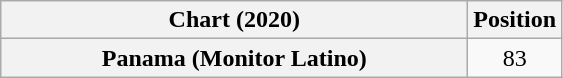<table class="wikitable plainrowheaders" style="text-align:center">
<tr>
<th scope="col" style="width:19em;">Chart (2020)</th>
<th scope="col">Position</th>
</tr>
<tr>
<th scope="row">Panama (Monitor Latino)</th>
<td>83</td>
</tr>
</table>
